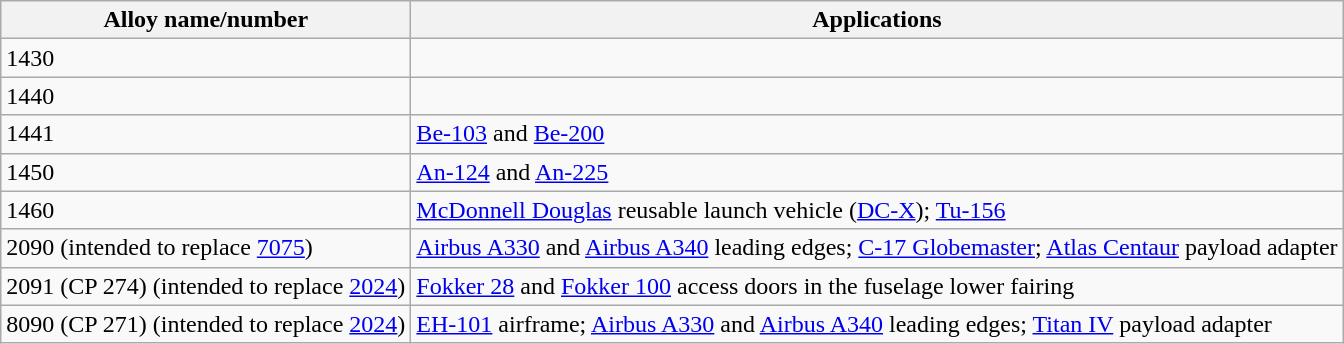<table class="wikitable sortable">
<tr>
<th>Alloy name/number</th>
<th>Applications</th>
</tr>
<tr>
<td>1430</td>
<td></td>
</tr>
<tr>
<td>1440</td>
<td></td>
</tr>
<tr>
<td>1441</td>
<td><a href='#'>Be-103</a> and <a href='#'>Be-200</a></td>
</tr>
<tr>
<td>1450</td>
<td><a href='#'>An-124</a> and <a href='#'>An-225</a></td>
</tr>
<tr>
<td>1460</td>
<td><a href='#'>McDonnell Douglas</a> reusable launch vehicle (<a href='#'>DC-X</a>); <a href='#'>Tu-156</a></td>
</tr>
<tr>
<td>2090 (intended to replace <a href='#'>7075</a>)</td>
<td><a href='#'>Airbus A330</a> and <a href='#'>Airbus A340</a> leading edges; <a href='#'>C-17 Globemaster</a>; <a href='#'>Atlas Centaur</a> payload adapter</td>
</tr>
<tr>
<td>2091 (CP 274) (intended to replace <a href='#'>2024</a>)</td>
<td><a href='#'>Fokker 28</a> and <a href='#'>Fokker 100</a> access doors in the fuselage lower fairing</td>
</tr>
<tr>
<td>8090 (CP 271) (intended to replace <a href='#'>2024</a>)</td>
<td><a href='#'>EH-101</a> airframe; <a href='#'>Airbus A330</a> and <a href='#'>Airbus A340</a> leading edges; <a href='#'>Titan IV</a> payload adapter</td>
</tr>
</table>
